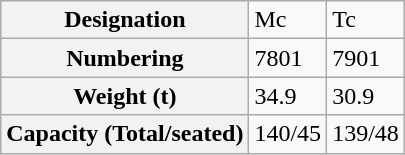<table class="wikitable">
<tr>
<th>Designation</th>
<td>Mc</td>
<td>Tc</td>
</tr>
<tr>
<th>Numbering</th>
<td>7801</td>
<td>7901</td>
</tr>
<tr>
<th>Weight (t)</th>
<td>34.9</td>
<td>30.9</td>
</tr>
<tr>
<th>Capacity (Total/seated)</th>
<td>140/45</td>
<td>139/48</td>
</tr>
</table>
